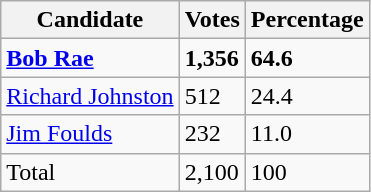<table class="wikitable">
<tr>
<th>Candidate</th>
<th>Votes</th>
<th>Percentage</th>
</tr>
<tr>
<td><strong><a href='#'>Bob Rae</a></strong></td>
<td><strong>1,356</strong></td>
<td><strong>64.6</strong></td>
</tr>
<tr>
<td><a href='#'>Richard Johnston</a></td>
<td>512</td>
<td>24.4</td>
</tr>
<tr>
<td><a href='#'>Jim Foulds</a></td>
<td>232</td>
<td>11.0</td>
</tr>
<tr>
<td>Total</td>
<td>2,100</td>
<td>100</td>
</tr>
</table>
